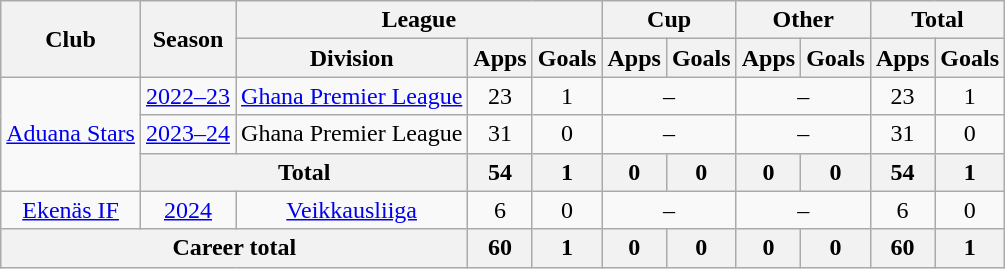<table class="wikitable" style="text-align:center">
<tr>
<th rowspan="2">Club</th>
<th rowspan="2">Season</th>
<th colspan="3">League</th>
<th colspan="2">Cup</th>
<th colspan="2">Other</th>
<th colspan="2">Total</th>
</tr>
<tr>
<th>Division</th>
<th>Apps</th>
<th>Goals</th>
<th>Apps</th>
<th>Goals</th>
<th>Apps</th>
<th>Goals</th>
<th>Apps</th>
<th>Goals</th>
</tr>
<tr>
<td rowspan=3><a href='#'>Aduana Stars</a></td>
<td><a href='#'>2022–23</a></td>
<td><a href='#'>Ghana Premier League</a></td>
<td>23</td>
<td>1</td>
<td colspan=2>–</td>
<td colspan=2>–</td>
<td>23</td>
<td>1</td>
</tr>
<tr>
<td><a href='#'>2023–24</a></td>
<td>Ghana Premier League</td>
<td>31</td>
<td>0</td>
<td colspan=2>–</td>
<td colspan=2>–</td>
<td>31</td>
<td>0</td>
</tr>
<tr>
<th colspan=2>Total</th>
<th>54</th>
<th>1</th>
<th>0</th>
<th>0</th>
<th>0</th>
<th>0</th>
<th>54</th>
<th>1</th>
</tr>
<tr>
<td><a href='#'>Ekenäs IF</a></td>
<td><a href='#'>2024</a></td>
<td><a href='#'>Veikkausliiga</a></td>
<td>6</td>
<td>0</td>
<td colspan=2>–</td>
<td colspan=2>–</td>
<td>6</td>
<td>0</td>
</tr>
<tr>
<th colspan="3">Career total</th>
<th>60</th>
<th>1</th>
<th>0</th>
<th>0</th>
<th>0</th>
<th>0</th>
<th>60</th>
<th>1</th>
</tr>
</table>
